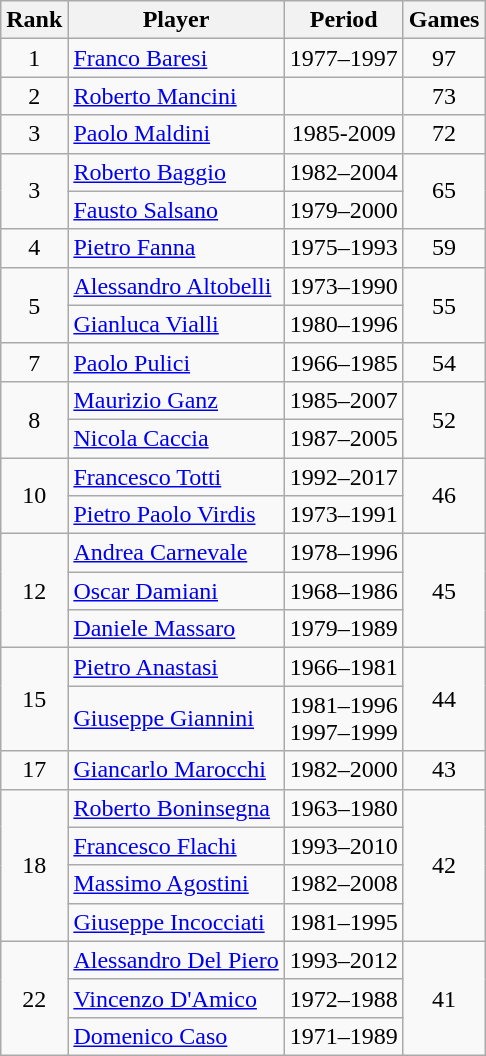<table class="wikitable sortable" style="text-align:center">
<tr>
<th>Rank</th>
<th>Player</th>
<th>Period</th>
<th>Games</th>
</tr>
<tr>
<td>1</td>
<td align="left"><strong></strong> <a href='#'>Franco Baresi</a></td>
<td>1977–1997</td>
<td>97</td>
</tr>
<tr>
<td>2</td>
<td align="left"><strong></strong> <a href='#'>Roberto Mancini</a></td>
<td></td>
<td>73</td>
</tr>
<tr>
<td>3</td>
<td align="left"><strong></strong> <a href='#'>Paolo Maldini</a></td>
<td>1985-2009</td>
<td>72</td>
</tr>
<tr>
<td rowspan="2">3</td>
<td align="left"><strong></strong> <a href='#'>Roberto Baggio</a></td>
<td>1982–2004</td>
<td rowspan="2">65</td>
</tr>
<tr>
<td align="left"><strong></strong> <a href='#'>Fausto Salsano</a></td>
<td>1979–2000</td>
</tr>
<tr>
<td>4</td>
<td align="left"><strong></strong> <a href='#'>Pietro Fanna</a></td>
<td>1975–1993</td>
<td>59</td>
</tr>
<tr>
<td rowspan="2">5</td>
<td align="left"><strong></strong> <a href='#'>Alessandro Altobelli</a></td>
<td>1973–1990</td>
<td rowspan="2">55</td>
</tr>
<tr>
<td align="left"><strong></strong> <a href='#'>Gianluca Vialli</a></td>
<td>1980–1996</td>
</tr>
<tr>
<td>7</td>
<td align="left"><strong></strong> <a href='#'>Paolo Pulici</a></td>
<td>1966–1985</td>
<td>54</td>
</tr>
<tr>
<td rowspan="2">8</td>
<td align="left"><strong></strong> <a href='#'>Maurizio Ganz</a></td>
<td>1985–2007</td>
<td rowspan="2">52</td>
</tr>
<tr>
<td align="left"><strong></strong> <a href='#'>Nicola Caccia</a></td>
<td>1987–2005</td>
</tr>
<tr>
<td rowspan="2">10</td>
<td align="left"><strong></strong> <a href='#'>Francesco Totti</a></td>
<td>1992–2017</td>
<td rowspan="2">46</td>
</tr>
<tr>
<td align="left"><strong></strong> <a href='#'>Pietro Paolo Virdis</a></td>
<td>1973–1991</td>
</tr>
<tr>
<td rowspan="3">12</td>
<td align="left"><strong></strong> <a href='#'>Andrea Carnevale</a></td>
<td>1978–1996</td>
<td rowspan="3">45</td>
</tr>
<tr>
<td align="left"><strong></strong> <a href='#'>Oscar Damiani</a></td>
<td>1968–1986</td>
</tr>
<tr>
<td align="left"><strong></strong> <a href='#'>Daniele Massaro</a></td>
<td>1979–1989</td>
</tr>
<tr>
<td rowspan="2">15</td>
<td align="left"><strong></strong> <a href='#'>Pietro Anastasi</a></td>
<td>1966–1981</td>
<td rowspan="2">44</td>
</tr>
<tr>
<td align="left"><strong></strong> <a href='#'>Giuseppe Giannini</a></td>
<td>1981–1996 <br>1997–1999</td>
</tr>
<tr>
<td>17</td>
<td align="left"><strong></strong> <a href='#'>Giancarlo Marocchi</a></td>
<td>1982–2000</td>
<td>43</td>
</tr>
<tr>
<td rowspan="4">18</td>
<td align="left"><strong></strong> <a href='#'>Roberto Boninsegna</a></td>
<td>1963–1980</td>
<td rowspan="4">42</td>
</tr>
<tr>
<td align="left"><strong></strong> <a href='#'>Francesco Flachi</a></td>
<td>1993–2010</td>
</tr>
<tr>
<td align="left"><strong></strong> <a href='#'>Massimo Agostini</a></td>
<td>1982–2008</td>
</tr>
<tr>
<td align="left"><strong></strong> <a href='#'>Giuseppe Incocciati</a></td>
<td>1981–1995</td>
</tr>
<tr>
<td rowspan="3">22</td>
<td align="left"><strong></strong> <a href='#'>Alessandro Del Piero</a></td>
<td>1993–2012</td>
<td rowspan="3">41</td>
</tr>
<tr>
<td align="left"><strong></strong> <a href='#'>Vincenzo D'Amico</a></td>
<td>1972–1988</td>
</tr>
<tr>
<td align="left"><strong></strong> <a href='#'>Domenico Caso</a></td>
<td>1971–1989</td>
</tr>
</table>
